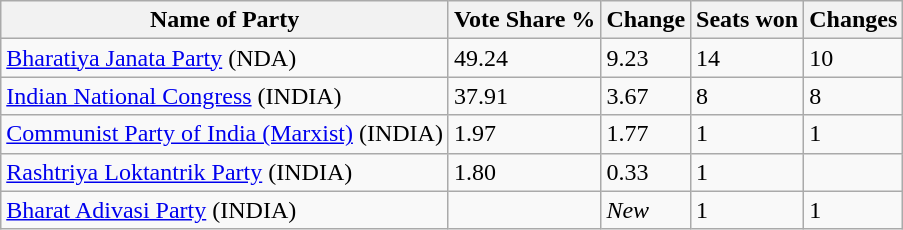<table class="wikitable sortable">
<tr>
<th>Name of Party</th>
<th>Vote Share %  </th>
<th>Change</th>
<th>Seats won</th>
<th>Changes</th>
</tr>
<tr>
<td><a href='#'>Bharatiya Janata Party</a> (NDA)</td>
<td>49.24</td>
<td> 9.23</td>
<td>14</td>
<td> 10</td>
</tr>
<tr>
<td><a href='#'>Indian National Congress</a> (INDIA)</td>
<td>37.91</td>
<td> 3.67</td>
<td>8</td>
<td> 8</td>
</tr>
<tr>
<td><a href='#'>Communist Party of India (Marxist)</a> (INDIA)</td>
<td>1.97</td>
<td> 1.77</td>
<td>1</td>
<td> 1</td>
</tr>
<tr>
<td><a href='#'>Rashtriya Loktantrik Party</a> (INDIA)</td>
<td>1.80</td>
<td> 0.33</td>
<td>1</td>
<td></td>
</tr>
<tr>
<td><a href='#'>Bharat Adivasi Party</a> (INDIA)</td>
<td></td>
<td><em>New</em></td>
<td>1</td>
<td> 1</td>
</tr>
</table>
